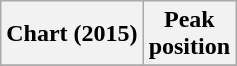<table class="wikitable plainrowheaders" style="text-align:center">
<tr>
<th scope="col">Chart (2015)</th>
<th scope="col">Peak<br>position</th>
</tr>
<tr>
</tr>
</table>
